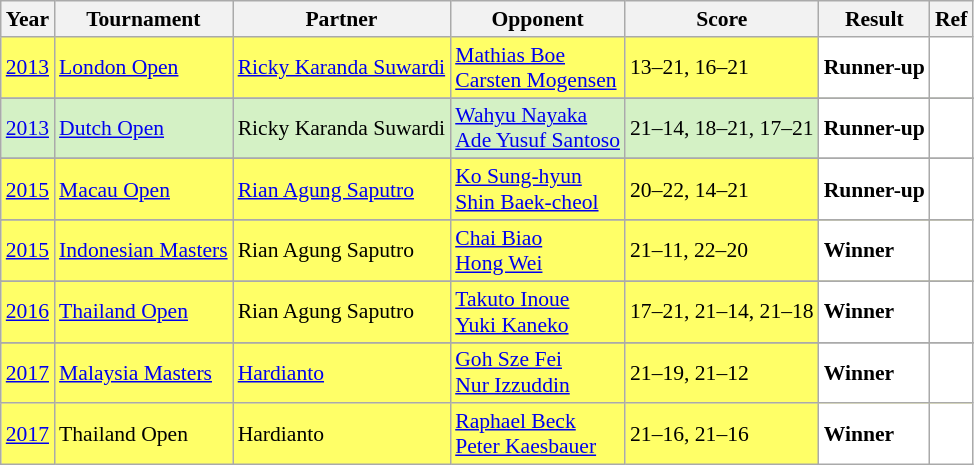<table class="sortable wikitable" style="font-size: 90%">
<tr>
<th>Year</th>
<th>Tournament</th>
<th>Partner</th>
<th>Opponent</th>
<th>Score</th>
<th>Result</th>
<th>Ref</th>
</tr>
<tr style="background:#FFFF67">
<td align="center"><a href='#'>2013</a></td>
<td align="left"><a href='#'>London Open</a></td>
<td align="left"> <a href='#'>Ricky Karanda Suwardi</a></td>
<td align="left"> <a href='#'>Mathias Boe</a><br> <a href='#'>Carsten Mogensen</a></td>
<td align="left">13–21, 16–21</td>
<td style="text-align: left; background:white"> <strong>Runner-up</strong></td>
<td style="text-align: center; background:white"></td>
</tr>
<tr>
</tr>
<tr style="background:#D4F1C5">
<td align="center"><a href='#'>2013</a></td>
<td align="left"><a href='#'>Dutch Open</a></td>
<td align="left"> Ricky Karanda Suwardi</td>
<td align="left"> <a href='#'>Wahyu Nayaka</a><br> <a href='#'>Ade Yusuf Santoso</a></td>
<td align="left">21–14, 18–21, 17–21</td>
<td style="text-align: left; background:white"> <strong>Runner-up</strong></td>
<td style="text-align:center; background:white"></td>
</tr>
<tr>
</tr>
<tr style="background:#FFFF67">
<td align="center"><a href='#'>2015</a></td>
<td align="left"><a href='#'>Macau Open</a></td>
<td align="left"> <a href='#'>Rian Agung Saputro</a></td>
<td align="left"> <a href='#'>Ko Sung-hyun</a><br> <a href='#'>Shin Baek-cheol</a></td>
<td align="left">20–22, 14–21</td>
<td style="text-align: left; background:white"> <strong>Runner-up</strong></td>
<td style="text-align: center; background:white"></td>
</tr>
<tr>
</tr>
<tr style="background:#FFFF67">
<td align="center"><a href='#'>2015</a></td>
<td align="left"><a href='#'>Indonesian Masters</a></td>
<td align="left"> Rian Agung Saputro</td>
<td align="left"> <a href='#'>Chai Biao</a><br> <a href='#'>Hong Wei</a></td>
<td align="left">21–11, 22–20</td>
<td style="text-align: left; background:white"> <strong>Winner</strong></td>
<td style="text-align:center; background:white"></td>
</tr>
<tr>
</tr>
<tr style="background:#FFFF67">
<td align="center"><a href='#'>2016</a></td>
<td align="left"><a href='#'>Thailand Open</a></td>
<td align="left"> Rian Agung Saputro</td>
<td align="left"> <a href='#'>Takuto Inoue</a><br> <a href='#'>Yuki Kaneko</a></td>
<td align="left">17–21, 21–14, 21–18</td>
<td style="text-align: left; background:white"> <strong>Winner</strong></td>
<td style="text-align:center; background:white"></td>
</tr>
<tr>
</tr>
<tr style="background:#FFFF67">
<td align="center"><a href='#'>2017</a></td>
<td align="left"><a href='#'>Malaysia Masters</a></td>
<td align="left"> <a href='#'>Hardianto</a></td>
<td align="left"> <a href='#'>Goh Sze Fei</a><br> <a href='#'>Nur Izzuddin</a></td>
<td align="left">21–19, 21–12</td>
<td style="text-align:left; background:white"> <strong>Winner</strong></td>
<td style="text-align:center; background:white"></td>
</tr>
<tr style="background:#FFFF67">
<td align="center"><a href='#'>2017</a></td>
<td align="left">Thailand Open</td>
<td align="left"> Hardianto</td>
<td align="left"> <a href='#'>Raphael Beck</a><br> <a href='#'>Peter Kaesbauer</a></td>
<td align="left">21–16, 21–16</td>
<td style="text-align:left; background:white"> <strong>Winner</strong></td>
<td style="text-align:center; background:white"></td>
</tr>
</table>
